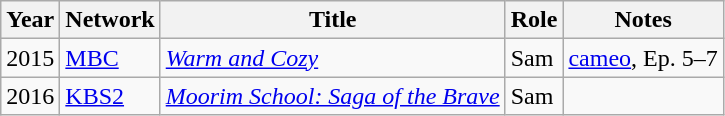<table class="wikitable">
<tr>
<th>Year</th>
<th>Network</th>
<th>Title</th>
<th>Role</th>
<th>Notes</th>
</tr>
<tr>
<td>2015</td>
<td><a href='#'>MBC</a></td>
<td><em><a href='#'>Warm and Cozy</a></em></td>
<td>Sam</td>
<td><a href='#'>cameo</a>, Ep. 5–7</td>
</tr>
<tr>
<td>2016</td>
<td><a href='#'>KBS2</a></td>
<td><em><a href='#'>Moorim School: Saga of the Brave</a></em></td>
<td>Sam</td>
<td></td>
</tr>
</table>
